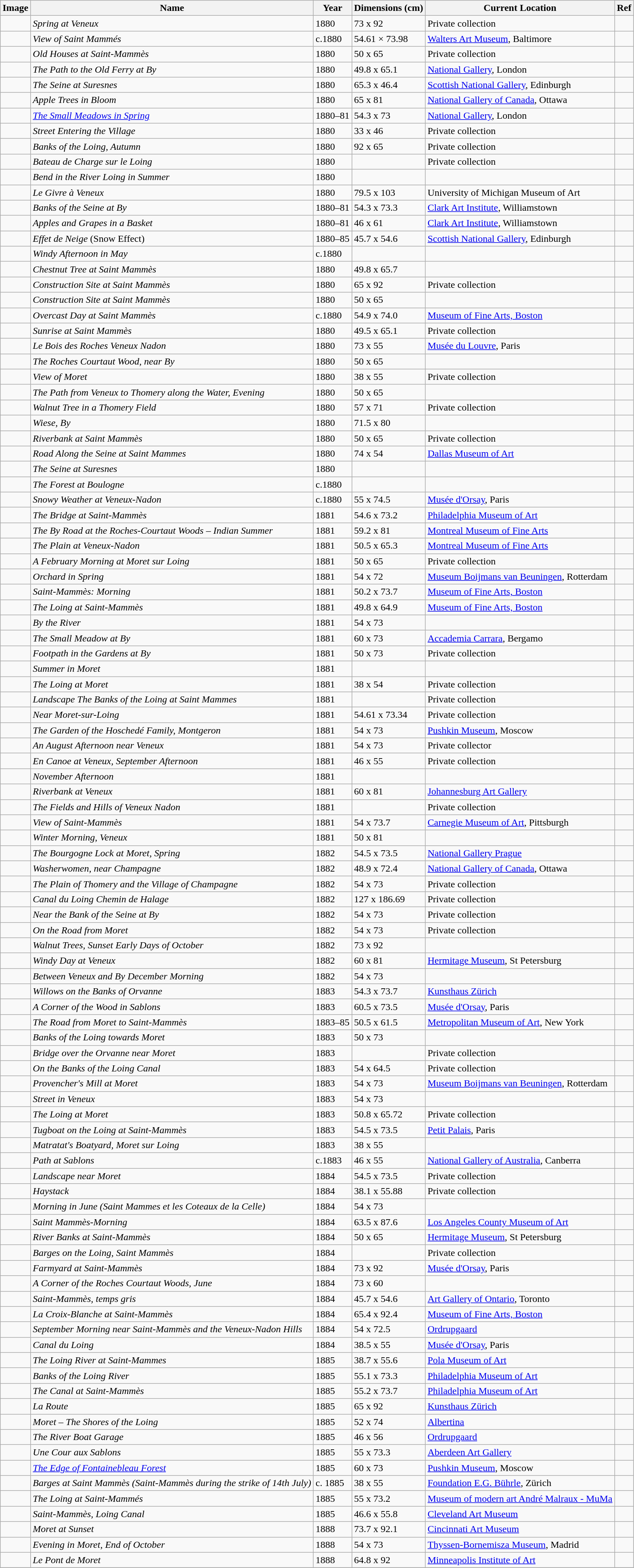<table class="sortable wikitable" style="margin-left:0.5em; text-align:left">
<tr>
<th>Image</th>
<th>Name</th>
<th>Year</th>
<th>Dimensions (cm)</th>
<th>Current Location</th>
<th>Ref</th>
</tr>
<tr>
<td></td>
<td><em>Spring at Veneux</em></td>
<td>1880</td>
<td>73 x 92</td>
<td>Private collection</td>
<td></td>
</tr>
<tr>
<td></td>
<td><em>View of Saint Mammés</em></td>
<td>c.1880</td>
<td>54.61 × 73.98</td>
<td><a href='#'>Walters Art Museum</a>, Baltimore</td>
<td></td>
</tr>
<tr>
<td></td>
<td><em>Old Houses at Saint-Mammès</em></td>
<td>1880</td>
<td>50 x 65</td>
<td>Private collection</td>
<td></td>
</tr>
<tr>
<td></td>
<td><em>The Path to the Old Ferry at By</em></td>
<td>1880</td>
<td>49.8 x 65.1</td>
<td><a href='#'>National Gallery</a>, London</td>
<td></td>
</tr>
<tr>
<td></td>
<td><em>The Seine at Suresnes</em></td>
<td>1880</td>
<td>65.3 x 46.4</td>
<td><a href='#'>Scottish National Gallery</a>, Edinburgh</td>
<td></td>
</tr>
<tr>
<td></td>
<td><em>Apple Trees in Bloom</em></td>
<td>1880</td>
<td>65 x 81</td>
<td><a href='#'>National Gallery of Canada</a>, Ottawa</td>
<td></td>
</tr>
<tr>
<td></td>
<td><em><a href='#'>The Small Meadows in Spring</a></em></td>
<td>1880–81</td>
<td>54.3 x 73</td>
<td><a href='#'>National Gallery</a>, London</td>
<td></td>
</tr>
<tr>
<td></td>
<td><em>Street Entering the Village</em></td>
<td>1880</td>
<td>33 x 46</td>
<td>Private collection</td>
<td></td>
</tr>
<tr>
<td></td>
<td><em>Banks of the Loing, Autumn</em></td>
<td>1880</td>
<td>92 x 65</td>
<td>Private collection</td>
<td></td>
</tr>
<tr>
<td></td>
<td><em>Bateau de Charge sur le Loing</em></td>
<td>1880</td>
<td></td>
<td>Private collection</td>
<td></td>
</tr>
<tr>
<td></td>
<td><em>Bend in the River Loing in Summer</em></td>
<td>1880</td>
<td></td>
<td></td>
<td></td>
</tr>
<tr>
<td></td>
<td><em>Le Givre à Veneux</em></td>
<td>1880</td>
<td>79.5 x 103</td>
<td>University of Michigan Museum of Art</td>
<td></td>
</tr>
<tr>
<td></td>
<td><em>Banks of the Seine at By</em></td>
<td>1880–81</td>
<td>54.3 x 73.3</td>
<td><a href='#'>Clark Art Institute</a>, Williamstown</td>
<td></td>
</tr>
<tr>
<td></td>
<td><em>Apples and Grapes in a Basket</em></td>
<td>1880–81</td>
<td>46 x 61</td>
<td><a href='#'>Clark Art Institute</a>, Williamstown</td>
<td></td>
</tr>
<tr>
<td></td>
<td><em>Effet de Neige</em> (Snow Effect)</td>
<td>1880–85</td>
<td>45.7 x 54.6</td>
<td><a href='#'>Scottish National Gallery</a>, Edinburgh</td>
<td></td>
</tr>
<tr>
<td></td>
<td><em>Windy Afternoon in May</em></td>
<td>c.1880</td>
<td></td>
<td></td>
<td></td>
</tr>
<tr>
<td></td>
<td><em>Chestnut Tree at Saint Mammès</em></td>
<td>1880</td>
<td>49.8 x 65.7</td>
<td></td>
<td></td>
</tr>
<tr>
<td></td>
<td><em>Construction Site at Saint Mammès</em></td>
<td>1880</td>
<td>65 x 92</td>
<td>Private collection</td>
<td></td>
</tr>
<tr>
<td></td>
<td><em>Construction Site at Saint Mammès</em></td>
<td>1880</td>
<td>50 x 65</td>
<td></td>
<td></td>
</tr>
<tr>
<td></td>
<td><em>Overcast Day at Saint Mammès</em></td>
<td>c.1880</td>
<td>54.9 x 74.0</td>
<td><a href='#'>Museum of Fine Arts, Boston</a></td>
<td></td>
</tr>
<tr>
<td></td>
<td><em>Sunrise at Saint Mammès</em></td>
<td>1880</td>
<td>49.5 x 65.1</td>
<td>Private collection</td>
<td></td>
</tr>
<tr>
<td></td>
<td><em>Le Bois des Roches Veneux Nadon</em></td>
<td>1880</td>
<td>73 x 55</td>
<td><a href='#'>Musée du Louvre</a>, Paris</td>
<td></td>
</tr>
<tr>
<td></td>
<td><em>The Roches Courtaut Wood, near By</em></td>
<td>1880</td>
<td>50 x 65</td>
<td></td>
<td></td>
</tr>
<tr>
<td></td>
<td><em>View of Moret</em></td>
<td>1880</td>
<td>38 x 55</td>
<td>Private collection</td>
<td></td>
</tr>
<tr>
<td></td>
<td><em>The Path from Veneux to Thomery along the Water, Evening</em></td>
<td>1880</td>
<td>50 x 65</td>
<td></td>
<td></td>
</tr>
<tr>
<td></td>
<td><em>Walnut Tree in a Thomery Field</em></td>
<td>1880</td>
<td>57 x 71</td>
<td>Private collection</td>
<td></td>
</tr>
<tr>
<td></td>
<td><em>Wiese, By</em></td>
<td>1880</td>
<td>71.5 x 80</td>
<td></td>
<td></td>
</tr>
<tr>
<td></td>
<td><em>Riverbank at Saint Mammès</em></td>
<td>1880</td>
<td>50 x 65</td>
<td>Private collection</td>
<td></td>
</tr>
<tr>
<td></td>
<td><em>Road Along the Seine at Saint Mammes</em></td>
<td>1880</td>
<td>74 x 54</td>
<td><a href='#'>Dallas Museum of Art</a></td>
<td></td>
</tr>
<tr>
<td></td>
<td><em>The Seine at Suresnes</em></td>
<td>1880</td>
<td></td>
<td></td>
<td></td>
</tr>
<tr>
<td></td>
<td><em>The Forest at Boulogne</em></td>
<td>c.1880</td>
<td></td>
<td></td>
<td></td>
</tr>
<tr>
<td></td>
<td><em>Snowy Weather at Veneux-Nadon</em></td>
<td>c.1880</td>
<td>55 x 74.5</td>
<td><a href='#'>Musée d'Orsay</a>, Paris</td>
<td></td>
</tr>
<tr>
<td></td>
<td><em>The Bridge at Saint-Mammès</em></td>
<td>1881</td>
<td>54.6 x 73.2</td>
<td><a href='#'>Philadelphia Museum of Art</a></td>
<td></td>
</tr>
<tr>
<td></td>
<td><em>The By Road at the Roches-Courtaut Woods – Indian Summer</em></td>
<td>1881</td>
<td>59.2 x 81</td>
<td><a href='#'>Montreal Museum of Fine Arts</a></td>
<td></td>
</tr>
<tr>
<td></td>
<td><em>The Plain at Veneux-Nadon</em></td>
<td>1881</td>
<td>50.5 x 65.3</td>
<td><a href='#'>Montreal Museum of Fine Arts</a></td>
<td></td>
</tr>
<tr>
<td></td>
<td><em>A February Morning at Moret sur Loing</em></td>
<td>1881</td>
<td>50 x 65</td>
<td>Private collection</td>
<td></td>
</tr>
<tr>
<td></td>
<td><em>Orchard in Spring</em></td>
<td>1881</td>
<td>54 x 72</td>
<td><a href='#'>Museum Boijmans van Beuningen</a>, Rotterdam</td>
<td></td>
</tr>
<tr>
<td></td>
<td><em>Saint-Mammès: Morning</em></td>
<td>1881</td>
<td>50.2 x 73.7</td>
<td><a href='#'>Museum of Fine Arts, Boston</a></td>
<td></td>
</tr>
<tr>
<td></td>
<td><em>The Loing at Saint-Mammès</em></td>
<td>1881</td>
<td>49.8 x 64.9</td>
<td><a href='#'>Museum of Fine Arts, Boston</a></td>
<td></td>
</tr>
<tr>
<td></td>
<td><em>By the River</em></td>
<td>1881</td>
<td>54 x 73</td>
<td></td>
<td></td>
</tr>
<tr>
<td></td>
<td><em>The Small Meadow at By</em></td>
<td>1881</td>
<td>60 x 73</td>
<td><a href='#'>Accademia Carrara</a>, Bergamo</td>
<td></td>
</tr>
<tr>
<td></td>
<td><em>Footpath in the Gardens at By</em></td>
<td>1881</td>
<td>50 x 73</td>
<td>Private collection</td>
<td></td>
</tr>
<tr>
<td></td>
<td><em>Summer in Moret</em></td>
<td>1881</td>
<td></td>
<td></td>
<td></td>
</tr>
<tr>
<td></td>
<td><em>The Loing at Moret</em></td>
<td>1881</td>
<td>38 x 54</td>
<td>Private collection</td>
<td></td>
</tr>
<tr>
<td></td>
<td><em>Landscape The Banks of the Loing at Saint Mammes</em></td>
<td>1881</td>
<td></td>
<td>Private collection</td>
<td></td>
</tr>
<tr>
<td></td>
<td><em>Near Moret-sur-Loing</em></td>
<td>1881</td>
<td>54.61 x 73.34</td>
<td>Private collection</td>
<td></td>
</tr>
<tr>
<td></td>
<td><em>The Garden of the Hoschedé Family, Montgeron</em></td>
<td>1881</td>
<td>54 x 73</td>
<td><a href='#'>Pushkin Museum</a>, Moscow</td>
<td></td>
</tr>
<tr>
<td></td>
<td><em>An August Afternoon near Veneux</em></td>
<td>1881</td>
<td>54 x 73</td>
<td>Private collector</td>
<td></td>
</tr>
<tr>
<td></td>
<td><em>En Canoe at Veneux, September Afternoon</em></td>
<td>1881</td>
<td>46 x 55</td>
<td>Private collection</td>
<td></td>
</tr>
<tr>
<td></td>
<td><em>November Afternoon</em></td>
<td>1881</td>
<td></td>
<td></td>
<td></td>
</tr>
<tr>
<td></td>
<td><em>Riverbank at Veneux</em></td>
<td>1881</td>
<td>60 x 81</td>
<td><a href='#'>Johannesburg Art Gallery</a></td>
<td></td>
</tr>
<tr>
<td></td>
<td><em>The Fields and Hills of Veneux Nadon</em></td>
<td>1881</td>
<td></td>
<td>Private collection</td>
<td></td>
</tr>
<tr>
<td></td>
<td><em>View of Saint-Mammès</em></td>
<td>1881</td>
<td>54 x 73.7</td>
<td><a href='#'>Carnegie Museum of Art</a>, Pittsburgh</td>
<td></td>
</tr>
<tr>
<td></td>
<td><em>Winter Morning, Veneux</em></td>
<td>1881</td>
<td>50 x 81</td>
<td></td>
<td></td>
</tr>
<tr>
<td></td>
<td><em>The Bourgogne Lock at Moret, Spring</em></td>
<td>1882</td>
<td>54.5 x 73.5</td>
<td><a href='#'>National Gallery Prague</a></td>
<td></td>
</tr>
<tr>
<td></td>
<td><em>Washerwomen, near Champagne</em></td>
<td>1882</td>
<td>48.9 x 72.4</td>
<td><a href='#'>National Gallery of Canada</a>, Ottawa</td>
<td></td>
</tr>
<tr>
<td></td>
<td><em>The Plain of Thomery and the Village of Champagne</em></td>
<td>1882</td>
<td>54 x 73</td>
<td>Private collection</td>
<td></td>
</tr>
<tr>
<td></td>
<td><em>Canal du Loing Chemin de Halage</em></td>
<td>1882</td>
<td>127 x 186.69</td>
<td>Private collection</td>
<td></td>
</tr>
<tr>
<td></td>
<td><em>Near the Bank of the Seine at By</em></td>
<td>1882</td>
<td>54 x 73</td>
<td>Private collection</td>
<td></td>
</tr>
<tr>
<td></td>
<td><em>On the Road from Moret</em></td>
<td>1882</td>
<td>54 x 73</td>
<td>Private collection</td>
<td></td>
</tr>
<tr>
<td></td>
<td><em>Walnut Trees, Sunset Early Days of October</em></td>
<td>1882</td>
<td>73 x 92</td>
<td></td>
<td></td>
</tr>
<tr>
<td></td>
<td><em>Windy Day at Veneux</em></td>
<td>1882</td>
<td>60 x 81</td>
<td><a href='#'>Hermitage Museum</a>, St Petersburg</td>
<td></td>
</tr>
<tr>
<td></td>
<td><em>Between Veneux and By December Morning</em></td>
<td>1882</td>
<td>54 x 73</td>
<td></td>
<td></td>
</tr>
<tr>
<td></td>
<td><em>Willows on the Banks of Orvanne</em></td>
<td>1883</td>
<td>54.3 x 73.7</td>
<td><a href='#'>Kunsthaus Zürich</a></td>
<td></td>
</tr>
<tr>
<td></td>
<td><em>A Corner of the Wood in Sablons</em></td>
<td>1883</td>
<td>60.5 x 73.5</td>
<td><a href='#'>Musée d'Orsay</a>, Paris</td>
<td></td>
</tr>
<tr>
<td></td>
<td><em>The Road from Moret to Saint-Mammès</em></td>
<td>1883–85</td>
<td>50.5 x 61.5</td>
<td><a href='#'>Metropolitan Museum of Art</a>, New York</td>
<td></td>
</tr>
<tr>
<td></td>
<td><em>Banks of the Loing towards Moret</em></td>
<td>1883</td>
<td>50 x 73</td>
<td></td>
<td></td>
</tr>
<tr>
<td></td>
<td><em>Bridge over the Orvanne near Moret</em></td>
<td>1883</td>
<td></td>
<td>Private collection</td>
<td></td>
</tr>
<tr>
<td></td>
<td><em>On the Banks of the Loing Canal</em></td>
<td>1883</td>
<td>54 x 64.5</td>
<td>Private collection</td>
<td></td>
</tr>
<tr>
<td></td>
<td><em>Provencher's Mill at Moret</em></td>
<td>1883</td>
<td>54 x 73</td>
<td><a href='#'>Museum Boijmans van Beuningen</a>, Rotterdam</td>
<td></td>
</tr>
<tr>
<td></td>
<td><em>Street in Veneux</em></td>
<td>1883</td>
<td>54 x 73</td>
<td></td>
<td></td>
</tr>
<tr>
<td></td>
<td><em>The Loing at Moret</em></td>
<td>1883</td>
<td>50.8 x 65.72</td>
<td>Private collection</td>
<td></td>
</tr>
<tr>
<td></td>
<td><em>Tugboat on the Loing at Saint-Mammès</em></td>
<td>1883</td>
<td>54.5 x 73.5</td>
<td><a href='#'>Petit Palais</a>, Paris</td>
<td></td>
</tr>
<tr>
<td></td>
<td><em>Matratat's Boatyard, Moret sur Loing</em></td>
<td>1883</td>
<td>38 x 55</td>
<td></td>
<td></td>
</tr>
<tr>
<td></td>
<td><em>Path at Sablons</em></td>
<td>c.1883</td>
<td>46 x 55</td>
<td><a href='#'>National Gallery of Australia</a>, Canberra</td>
<td></td>
</tr>
<tr>
<td></td>
<td><em>Landscape near Moret</em></td>
<td>1884</td>
<td>54.5 x 73.5</td>
<td>Private collection</td>
<td></td>
</tr>
<tr>
<td></td>
<td><em>Haystack</em></td>
<td>1884</td>
<td>38.1 x 55.88</td>
<td>Private collection</td>
<td></td>
</tr>
<tr>
<td></td>
<td><em>Morning in June (Saint Mammes et les Coteaux de la Celle)</em></td>
<td>1884</td>
<td>54 x 73</td>
<td></td>
<td></td>
</tr>
<tr>
<td></td>
<td><em>Saint Mammès-Morning</em></td>
<td>1884</td>
<td>63.5 x 87.6</td>
<td><a href='#'>Los Angeles County Museum of Art</a></td>
<td></td>
</tr>
<tr>
<td></td>
<td><em>River Banks at Saint-Mammès</em></td>
<td>1884</td>
<td>50 x 65</td>
<td><a href='#'>Hermitage Museum</a>, St Petersburg</td>
<td></td>
</tr>
<tr>
<td></td>
<td><em>Barges on the Loing, Saint Mammès</em></td>
<td>1884</td>
<td></td>
<td>Private collection</td>
<td></td>
</tr>
<tr>
<td></td>
<td><em>Farmyard at Saint-Mammès</em></td>
<td>1884</td>
<td>73 x 92</td>
<td><a href='#'>Musée d'Orsay</a>, Paris</td>
<td></td>
</tr>
<tr>
<td></td>
<td><em>A Corner of the Roches Courtaut Woods, June</em></td>
<td>1884</td>
<td>73 x 60</td>
<td></td>
<td></td>
</tr>
<tr>
<td></td>
<td><em>Saint-Mammès, temps gris</em></td>
<td>1884</td>
<td>45.7 x 54.6</td>
<td><a href='#'>Art Gallery of Ontario</a>, Toronto</td>
<td></td>
</tr>
<tr>
<td></td>
<td><em>La Croix-Blanche at Saint-Mammès</em></td>
<td>1884</td>
<td>65.4 x 92.4</td>
<td><a href='#'>Museum of Fine Arts, Boston</a></td>
<td></td>
</tr>
<tr>
<td></td>
<td><em>September Morning near Saint-Mammès and the Veneux-Nadon Hills</em></td>
<td>1884</td>
<td>54 x 72.5</td>
<td><a href='#'>Ordrupgaard</a></td>
<td></td>
</tr>
<tr>
<td></td>
<td><em>Canal du Loing</em></td>
<td>1884</td>
<td>38.5 x 55</td>
<td><a href='#'>Musée d'Orsay</a>, Paris</td>
<td></td>
</tr>
<tr>
<td></td>
<td><em>The Loing River at Saint-Mammes</em></td>
<td>1885</td>
<td>38.7 x 55.6</td>
<td><a href='#'>Pola Museum of Art</a></td>
<td></td>
</tr>
<tr>
<td></td>
<td><em>Banks of the Loing River</em></td>
<td>1885</td>
<td>55.1 x 73.3</td>
<td><a href='#'>Philadelphia Museum of Art</a></td>
<td></td>
</tr>
<tr>
<td></td>
<td><em>The Canal at Saint-Mammès</em></td>
<td>1885</td>
<td>55.2 x 73.7</td>
<td><a href='#'>Philadelphia Museum of Art</a></td>
<td></td>
</tr>
<tr>
<td></td>
<td><em>La Route</em></td>
<td>1885</td>
<td>65 x 92</td>
<td><a href='#'>Kunsthaus Zürich</a></td>
<td></td>
</tr>
<tr>
<td></td>
<td><em>Moret – The Shores of the Loing</em></td>
<td>1885</td>
<td>52 x 74</td>
<td><a href='#'>Albertina</a></td>
<td></td>
</tr>
<tr>
<td></td>
<td><em>The River Boat Garage</em></td>
<td>1885</td>
<td>46 x 56</td>
<td><a href='#'>Ordrupgaard</a></td>
<td></td>
</tr>
<tr>
<td></td>
<td><em>Une Cour aux Sablons</em></td>
<td>1885</td>
<td>55 x 73.3</td>
<td><a href='#'>Aberdeen Art Gallery</a></td>
<td></td>
</tr>
<tr>
<td></td>
<td><em><a href='#'>The Edge of Fontainebleau Forest</a></em></td>
<td>1885</td>
<td>60 х 73</td>
<td><a href='#'>Pushkin Museum</a>, Moscow</td>
<td></td>
</tr>
<tr>
<td></td>
<td><em>Barges at Saint Mammès (Saint-Mammès during the strike of 14th July)</em></td>
<td>c. 1885</td>
<td>38 x 55</td>
<td><a href='#'>Foundation E.G. Bührle</a>, Zürich</td>
<td></td>
</tr>
<tr>
<td></td>
<td><em>The Loing at Saint-Mammés</em></td>
<td>1885</td>
<td>55 x 73.2</td>
<td><a href='#'>Museum of modern art André Malraux - MuMa</a></td>
<td></td>
</tr>
<tr>
<td></td>
<td><em>Saint-Mammès, Loing Canal</em></td>
<td>1885</td>
<td>46.6 x 55.8</td>
<td><a href='#'>Cleveland Art Museum</a></td>
<td></td>
</tr>
<tr>
<td></td>
<td><em>Moret at Sunset</em></td>
<td>1888</td>
<td>73.7 x 92.1</td>
<td><a href='#'>Cincinnati Art Museum</a></td>
<td></td>
</tr>
<tr>
<td></td>
<td><em>Evening in Moret, End of October</em></td>
<td>1888</td>
<td>54 x 73</td>
<td><a href='#'>Thyssen-Bornemisza Museum</a>, Madrid</td>
<td></td>
</tr>
<tr>
<td></td>
<td><em>Le Pont de Moret</em></td>
<td>1888</td>
<td>64.8 x 92</td>
<td><a href='#'>Minneapolis Institute of Art</a></td>
<td></td>
</tr>
<tr>
</tr>
</table>
